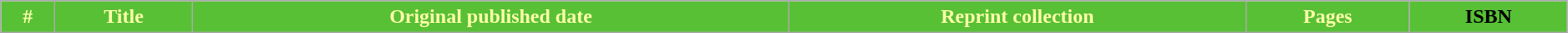<table class="wikitable" style="width:99%;">
<tr>
<th style="background:#58c035;color:#ffa;">#</th>
<th style="background:#58c035;color:#ffa;">Title</th>
<th style="background:#58c035;color:#ffa;">Original published date</th>
<th style="background:#58c035;color:#ffa;">Reprint collection</th>
<th style="background:#58c035;color:#ffa;">Pages</th>
<th style="background:#58c035;"><span>ISBN</span><br>




























































</th>
</tr>
</table>
